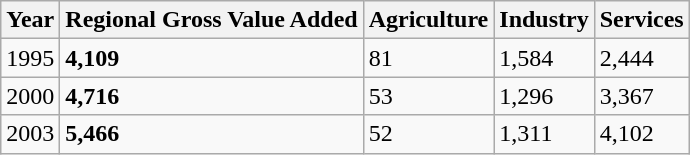<table class="wikitable">
<tr>
<th>Year</th>
<th>Regional Gross Value Added</th>
<th>Agriculture</th>
<th>Industry</th>
<th>Services</th>
</tr>
<tr>
<td>1995</td>
<td><strong>4,109</strong></td>
<td>81</td>
<td>1,584</td>
<td>2,444</td>
</tr>
<tr>
<td>2000</td>
<td><strong>4,716</strong></td>
<td>53</td>
<td>1,296</td>
<td>3,367</td>
</tr>
<tr>
<td>2003</td>
<td><strong>5,466</strong></td>
<td>52</td>
<td>1,311</td>
<td>4,102</td>
</tr>
</table>
